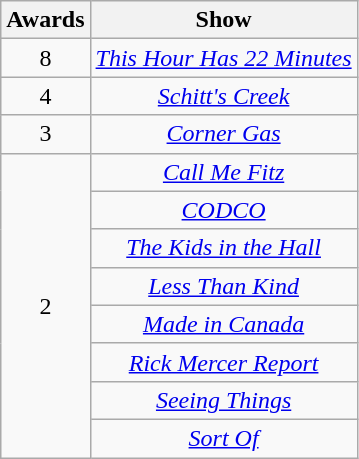<table class="wikitable" rowspan="2" style="text-align:center">
<tr>
<th scope="col">Awards</th>
<th scope="col">Show</th>
</tr>
<tr>
<td>8</td>
<td><em><a href='#'>This Hour Has 22 Minutes</a></em></td>
</tr>
<tr>
<td>4</td>
<td><em><a href='#'>Schitt's Creek</a></em></td>
</tr>
<tr>
<td>3</td>
<td><em><a href='#'>Corner Gas</a></em></td>
</tr>
<tr>
<td rowspan=8 style="text-align:center;">2</td>
<td><em><a href='#'>Call Me Fitz</a></em></td>
</tr>
<tr>
<td><em><a href='#'>CODCO</a></em></td>
</tr>
<tr>
<td><em><a href='#'>The Kids in the Hall</a></em></td>
</tr>
<tr>
<td><em><a href='#'>Less Than Kind</a></em></td>
</tr>
<tr>
<td><em><a href='#'>Made in Canada</a></em></td>
</tr>
<tr>
<td><em><a href='#'>Rick Mercer Report</a></em></td>
</tr>
<tr>
<td><em><a href='#'>Seeing Things</a></em></td>
</tr>
<tr>
<td><em><a href='#'>Sort Of</a></em></td>
</tr>
</table>
